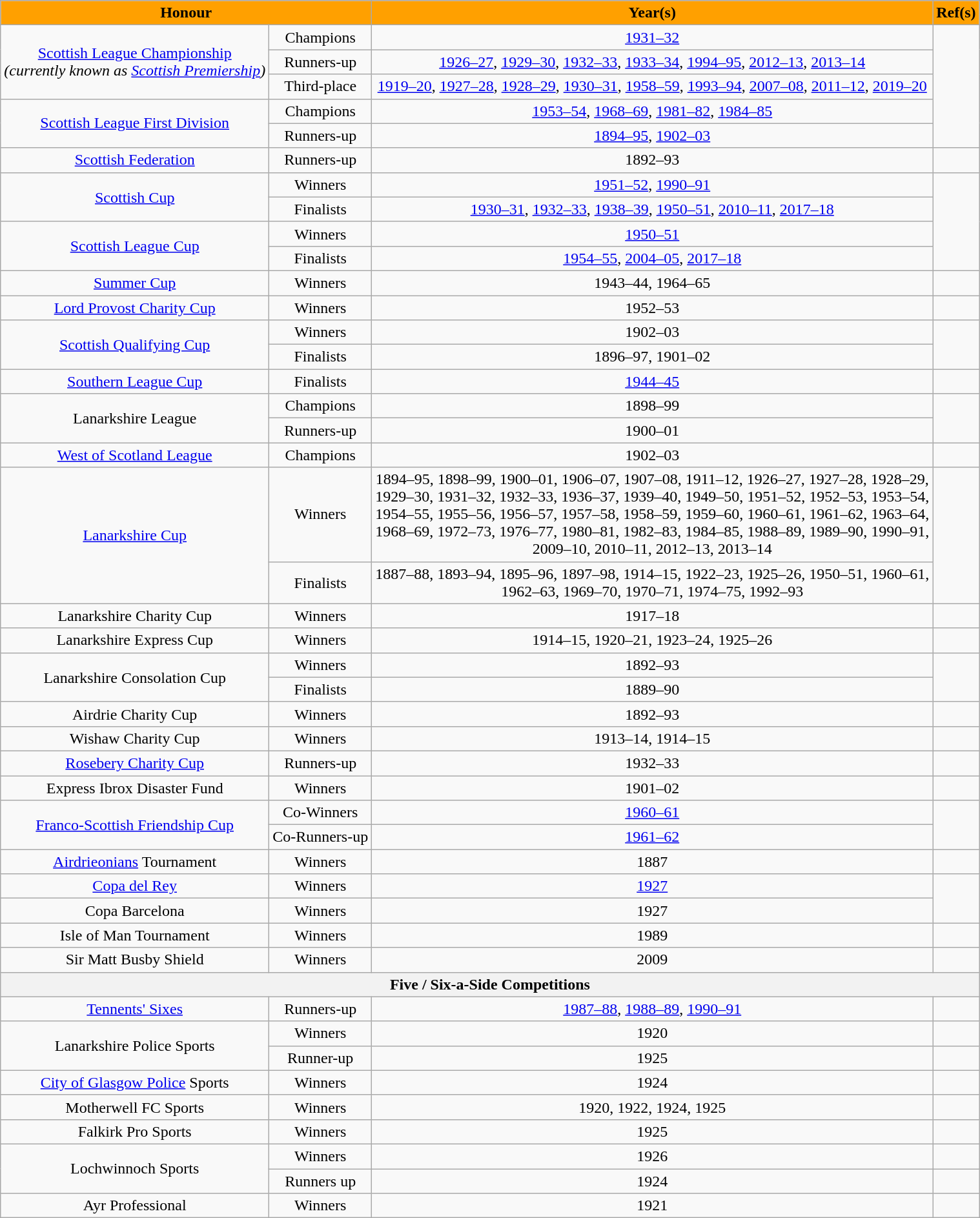<table class="wikitable mw-collapsible mw-collapsed"  style="font-size:100%; text-align:center;">
<tr>
<th colspan=2 style="background:#ffa000; colour:#98285c;">Honour</th>
<th colspan=1 style="background:#ffa000; colour:#98285c;">Year(s)</th>
<th colspan=1 style="background:#ffa000; colour:#98285c;">Ref(s)</th>
</tr>
<tr>
<td rowspan=3><a href='#'>Scottish League Championship</a><br><em>(currently known as</em>
<em><a href='#'>Scottish Premiership</a>)</em></td>
<td>Champions</td>
<td><a href='#'>1931–32</a></td>
</tr>
<tr>
<td>Runners-up</td>
<td><a href='#'>1926–27</a>, <a href='#'>1929–30</a>, <a href='#'>1932–33</a>, <a href='#'>1933–34</a>, <a href='#'>1994–95</a>, <a href='#'>2012–13</a>, <a href='#'>2013–14</a></td>
</tr>
<tr>
<td>Third-place</td>
<td><a href='#'>1919–20</a>, <a href='#'>1927–28</a>, <a href='#'>1928–29</a>, <a href='#'>1930–31</a>, <a href='#'>1958–59</a>, <a href='#'>1993–94</a>, <a href='#'>2007–08</a>, <a href='#'>2011–12</a>, <a href='#'>2019–20</a></td>
</tr>
<tr>
<td rowspan=2><a href='#'>Scottish League First Division</a></td>
<td>Champions</td>
<td><a href='#'>1953–54</a>, <a href='#'>1968–69</a>, <a href='#'>1981–82</a>, <a href='#'>1984–85</a></td>
</tr>
<tr>
<td>Runners-up</td>
<td><a href='#'>1894–95</a>, <a href='#'>1902–03</a></td>
</tr>
<tr>
<td><a href='#'>Scottish Federation</a></td>
<td>Runners-up</td>
<td>1892–93</td>
<td></td>
</tr>
<tr>
<td rowspan=2><a href='#'>Scottish Cup</a></td>
<td>Winners</td>
<td><a href='#'>1951–52</a>, <a href='#'>1990–91</a></td>
</tr>
<tr>
<td>Finalists</td>
<td><a href='#'>1930–31</a>, <a href='#'>1932–33</a>, <a href='#'>1938–39</a>, <a href='#'>1950–51</a>, <a href='#'>2010–11</a>, <a href='#'>2017–18</a></td>
</tr>
<tr>
<td rowspan=2><a href='#'>Scottish League Cup</a></td>
<td>Winners</td>
<td><a href='#'>1950–51</a></td>
</tr>
<tr>
<td>Finalists</td>
<td><a href='#'>1954–55</a>, <a href='#'>2004–05</a>, <a href='#'>2017–18</a></td>
</tr>
<tr>
<td><a href='#'>Summer Cup</a></td>
<td>Winners</td>
<td>1943–44, 1964–65</td>
<td></td>
</tr>
<tr>
<td><a href='#'>Lord Provost Charity Cup</a></td>
<td>Winners</td>
<td>1952–53</td>
<td></td>
</tr>
<tr>
<td rowspan=2><a href='#'>Scottish Qualifying Cup</a></td>
<td>Winners</td>
<td>1902–03</td>
<td rowspan="2"></td>
</tr>
<tr>
<td>Finalists</td>
<td>1896–97, 1901–02</td>
</tr>
<tr>
<td><a href='#'>Southern League Cup</a></td>
<td>Finalists</td>
<td><a href='#'>1944–45</a></td>
<td></td>
</tr>
<tr>
<td rowspan="2">Lanarkshire League</td>
<td>Champions</td>
<td>1898–99</td>
<td rowspan="2"></td>
</tr>
<tr>
<td>Runners-up</td>
<td>1900–01</td>
</tr>
<tr>
<td><a href='#'>West of Scotland League</a></td>
<td>Champions</td>
<td>1902–03</td>
<td></td>
</tr>
<tr>
<td rowspan=2><a href='#'>Lanarkshire Cup</a></td>
<td>Winners</td>
<td>1894–95, 1898–99, 1900–01, 1906–07, 1907–08, 1911–12, 1926–27, 1927–28, 1928–29, <br>1929–30, 1931–32, 1932–33, 1936–37, 1939–40, 1949–50, 1951–52, 1952–53, 1953–54, <br>1954–55, 1955–56, 1956–57, 1957–58, 1958–59, 1959–60, 1960–61, 1961–62, 1963–64, <br>1968–69, 1972–73, 1976–77, 1980–81, 1982–83, 1984–85, 1988–89, 1989–90, 1990–91,<br>2009–10, 2010–11, 2012–13, 2013–14</td>
<td rowspan="2"></td>
</tr>
<tr>
<td>Finalists</td>
<td>1887–88, 1893–94, 1895–96, 1897–98, 1914–15, 1922–23, 1925–26, 1950–51, 1960–61,<br>1962–63, 1969–70, 1970–71, 1974–75, 1992–93</td>
</tr>
<tr>
<td>Lanarkshire Charity Cup</td>
<td>Winners</td>
<td>1917–18</td>
<td></td>
</tr>
<tr>
<td>Lanarkshire Express Cup</td>
<td>Winners</td>
<td>1914–15, 1920–21, 1923–24, 1925–26</td>
<td></td>
</tr>
<tr>
<td rowspan=2>Lanarkshire Consolation Cup</td>
<td>Winners</td>
<td>1892–93</td>
<td rowspan=2></td>
</tr>
<tr>
<td>Finalists</td>
<td>1889–90</td>
</tr>
<tr>
<td>Airdrie Charity Cup</td>
<td>Winners</td>
<td>1892–93</td>
<td></td>
</tr>
<tr>
<td>Wishaw Charity Cup</td>
<td>Winners</td>
<td>1913–14, 1914–15</td>
<td></td>
</tr>
<tr>
<td><a href='#'>Rosebery Charity Cup</a></td>
<td>Runners-up</td>
<td>1932–33</td>
<td></td>
</tr>
<tr>
<td>Express Ibrox Disaster Fund</td>
<td>Winners</td>
<td>1901–02</td>
<td></td>
</tr>
<tr>
<td rowspan = "2"><a href='#'>Franco-Scottish Friendship Cup</a></td>
<td>Co-Winners</td>
<td><a href='#'>1960–61</a></td>
<td rowspan="2"></td>
</tr>
<tr>
<td>Co-Runners-up</td>
<td><a href='#'>1961–62</a></td>
</tr>
<tr>
<td><a href='#'>Airdrieonians</a> Tournament</td>
<td>Winners</td>
<td>1887</td>
<td></td>
</tr>
<tr>
<td><a href='#'>Copa del Rey</a></td>
<td>Winners</td>
<td><a href='#'>1927</a></td>
<td rowspan = "2"></td>
</tr>
<tr>
<td>Copa Barcelona</td>
<td>Winners</td>
<td>1927</td>
</tr>
<tr>
<td>Isle of Man Tournament</td>
<td>Winners</td>
<td>1989</td>
<td></td>
</tr>
<tr>
<td>Sir Matt Busby Shield</td>
<td>Winners</td>
<td>2009</td>
<td></td>
</tr>
<tr>
<th colspan = "4">Five / Six-a-Side Competitions</th>
</tr>
<tr>
<td><a href='#'>Tennents' Sixes</a></td>
<td>Runners-up</td>
<td><a href='#'>1987–88</a>, <a href='#'>1988–89</a>, <a href='#'>1990–91</a></td>
<td></td>
</tr>
<tr>
<td rowspan = "2">Lanarkshire Police Sports</td>
<td>Winners</td>
<td>1920</td>
<td></td>
</tr>
<tr>
<td>Runner-up</td>
<td>1925</td>
<td></td>
</tr>
<tr>
<td><a href='#'>City of Glasgow Police</a> Sports</td>
<td>Winners</td>
<td>1924</td>
<td></td>
</tr>
<tr>
<td>Motherwell FC Sports</td>
<td>Winners</td>
<td>1920, 1922, 1924, 1925</td>
<td></td>
</tr>
<tr>
<td>Falkirk Pro Sports</td>
<td>Winners</td>
<td>1925</td>
<td></td>
</tr>
<tr>
<td rowspan = "2">Lochwinnoch Sports</td>
<td>Winners</td>
<td>1926</td>
<td></td>
</tr>
<tr>
<td>Runners up</td>
<td>1924</td>
<td></td>
</tr>
<tr>
<td>Ayr Professional</td>
<td>Winners</td>
<td>1921</td>
<td></td>
</tr>
</table>
